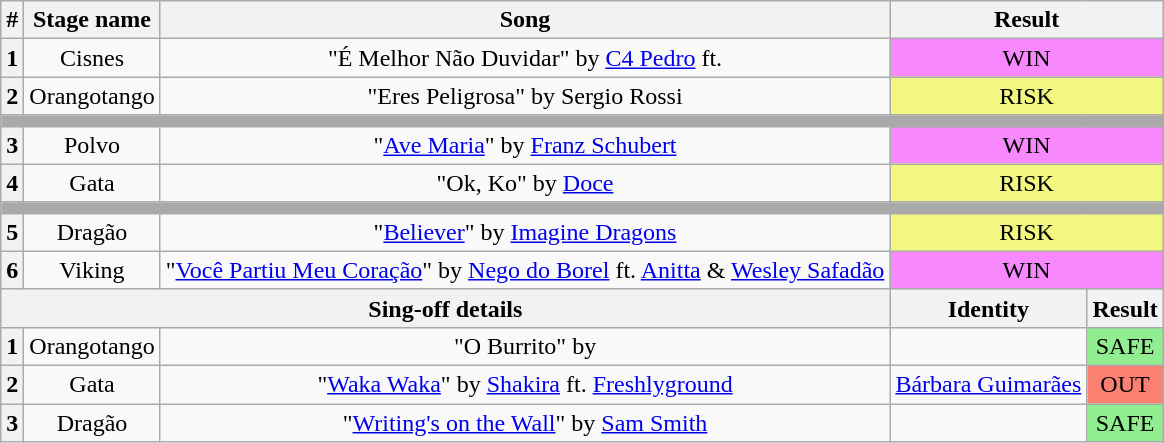<table class="wikitable plainrowheaders" style="text-align: center;">
<tr>
<th>#</th>
<th>Stage name</th>
<th>Song</th>
<th colspan=2>Result</th>
</tr>
<tr>
<th>1</th>
<td>Cisnes</td>
<td>"É Melhor Não Duvidar" by <a href='#'>C4 Pedro</a> ft. </td>
<td colspan=2 bgcolor="#F888FD">WIN</td>
</tr>
<tr>
<th>2</th>
<td>Orangotango</td>
<td>"Eres Peligrosa" by Sergio Rossi</td>
<td colspan=2 bgcolor="#F3F781">RISK</td>
</tr>
<tr>
<td colspan="5" style="background:darkgray"></td>
</tr>
<tr>
<th>3</th>
<td>Polvo</td>
<td>"<a href='#'>Ave Maria</a>" by <a href='#'>Franz Schubert</a></td>
<td colspan=2 bgcolor="#F888FD">WIN</td>
</tr>
<tr>
<th>4</th>
<td>Gata</td>
<td>"Ok, Ko" by <a href='#'>Doce</a></td>
<td colspan=2 bgcolor="#F3F781">RISK</td>
</tr>
<tr>
<td colspan="5" style="background:darkgray"></td>
</tr>
<tr>
<th>5</th>
<td>Dragão</td>
<td>"<a href='#'>Believer</a>" by <a href='#'>Imagine Dragons</a></td>
<td colspan=2 bgcolor="#F3F781">RISK</td>
</tr>
<tr>
<th>6</th>
<td>Viking</td>
<td>"<a href='#'>Você Partiu Meu Coração</a>" by <a href='#'>Nego do Borel</a> ft. <a href='#'>Anitta</a> & <a href='#'>Wesley Safadão</a></td>
<td colspan=2 bgcolor="#F888FD">WIN</td>
</tr>
<tr>
<th colspan="3">Sing-off details</th>
<th>Identity</th>
<th>Result</th>
</tr>
<tr>
<th>1</th>
<td>Orangotango</td>
<td>"O Burrito" by </td>
<td></td>
<td bgcolor=lightgreen>SAFE</td>
</tr>
<tr>
<th>2</th>
<td>Gata</td>
<td>"<a href='#'>Waka Waka</a>" by <a href='#'>Shakira</a> ft. <a href='#'>Freshlyground</a></td>
<td><a href='#'>Bárbara Guimarães</a></td>
<td bgcolor=salmon>OUT</td>
</tr>
<tr>
<th>3</th>
<td>Dragão</td>
<td>"<a href='#'>Writing's on the Wall</a>" by <a href='#'>Sam Smith</a></td>
<td></td>
<td bgcolor=lightgreen>SAFE</td>
</tr>
</table>
